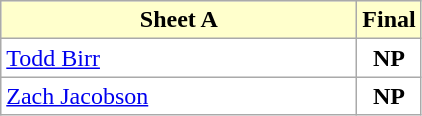<table class="wikitable">
<tr align=center bgcolor="#ffffcc">
<td><strong>Sheet A</strong></td>
<td><strong>Final</strong></td>
</tr>
<tr align=center bgcolor="FFFFFF">
<td align=left width=230 nowrap> <a href='#'>Todd Birr</a></td>
<td><strong>NP</strong></td>
</tr>
<tr align=center bgcolor="FFFFFF">
<td align=left width=230 nowrap> <a href='#'>Zach Jacobson</a></td>
<td><strong>NP</strong></td>
</tr>
</table>
